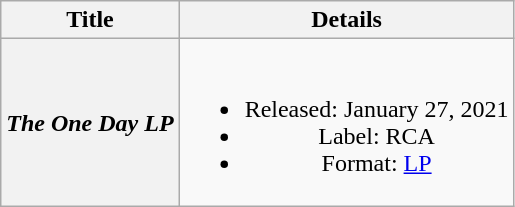<table class="wikitable plainrowheaders" style="text-align:center;">
<tr>
<th scope="col">Title</th>
<th scope="col">Details</th>
</tr>
<tr>
<th scope="row"><em>The One Day LP</em></th>
<td><br><ul><li>Released: January 27, 2021</li><li>Label: RCA</li><li>Format: <a href='#'>LP</a></li></ul></td>
</tr>
</table>
